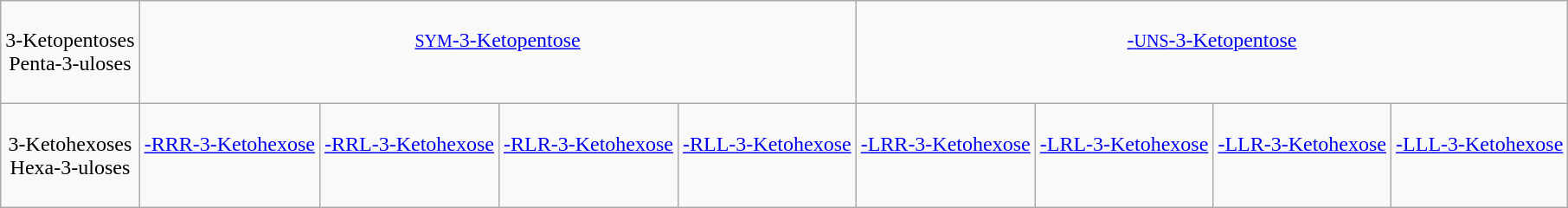<table class="wikitable" style="text-align:center;">
<tr>
<td>3-Ketopentoses<br>Penta-3-uloses</td>
<td colspan="4"><br><a href='#'><small>SYM</small>-3-Ketopentose</a><br> <br> </td>
<td colspan="4"><br><a href='#'>-<small>UNS</small>-3-Ketopentose</a><br> <br> </td>
</tr>
<tr>
<td>3-Ketohexoses<br>Hexa-3-uloses</td>
<td><br><a href='#'>-RRR-3-Ketohexose</a><br> <br> </td>
<td><br><a href='#'>-RRL-3-Ketohexose</a><br> <br> </td>
<td><br><a href='#'>-RLR-3-Ketohexose</a><br> <br> </td>
<td><br><a href='#'>-RLL-3-Ketohexose</a><br> <br> </td>
<td><br><a href='#'>-LRR-3-Ketohexose</a><br> <br> </td>
<td><br><a href='#'>-LRL-3-Ketohexose</a><br> <br> </td>
<td><br><a href='#'>-LLR-3-Ketohexose</a><br> <br> </td>
<td><br><a href='#'>-LLL-3-Ketohexose</a><br> <br> </td>
</tr>
</table>
